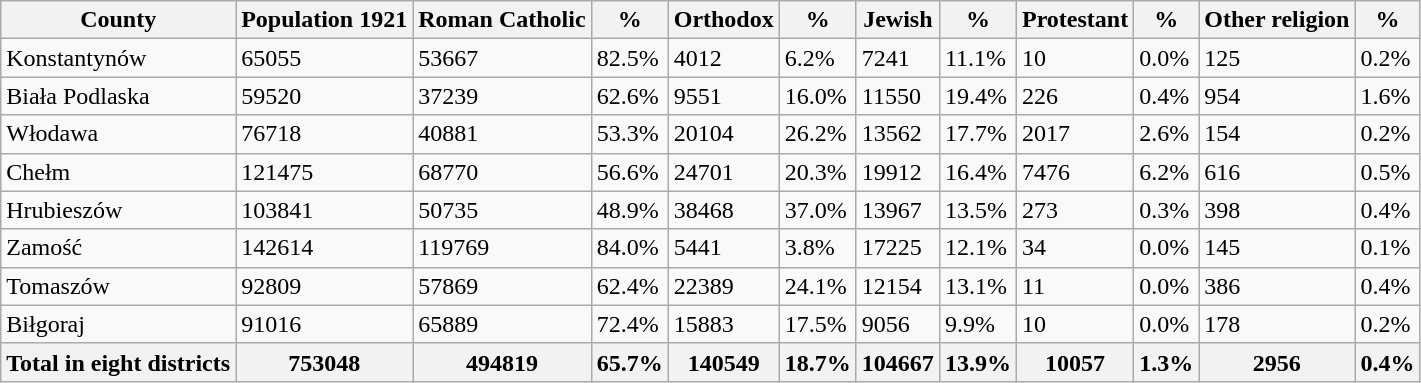<table class="wikitable sortable">
<tr>
<th>County</th>
<th>Population 1921</th>
<th>Roman Catholic</th>
<th>%</th>
<th>Orthodox</th>
<th>%</th>
<th>Jewish</th>
<th>%</th>
<th>Protestant</th>
<th>%</th>
<th>Other religion</th>
<th>%</th>
</tr>
<tr>
<td>Konstantynów</td>
<td>65055</td>
<td>53667</td>
<td>82.5%</td>
<td>4012</td>
<td>6.2%</td>
<td>7241</td>
<td>11.1%</td>
<td>10</td>
<td>0.0%</td>
<td>125</td>
<td>0.2%</td>
</tr>
<tr>
<td>Biała Podlaska</td>
<td>59520</td>
<td>37239</td>
<td>62.6%</td>
<td>9551</td>
<td>16.0%</td>
<td>11550</td>
<td>19.4%</td>
<td>226</td>
<td>0.4%</td>
<td>954</td>
<td>1.6%</td>
</tr>
<tr>
<td>Włodawa</td>
<td>76718</td>
<td>40881</td>
<td>53.3%</td>
<td>20104</td>
<td>26.2%</td>
<td>13562</td>
<td>17.7%</td>
<td>2017</td>
<td>2.6%</td>
<td>154</td>
<td>0.2%</td>
</tr>
<tr>
<td>Chełm</td>
<td>121475</td>
<td>68770</td>
<td>56.6%</td>
<td>24701</td>
<td>20.3%</td>
<td>19912</td>
<td>16.4%</td>
<td>7476</td>
<td>6.2%</td>
<td>616</td>
<td>0.5%</td>
</tr>
<tr>
<td>Hrubieszów</td>
<td>103841</td>
<td>50735</td>
<td>48.9%</td>
<td>38468</td>
<td>37.0%</td>
<td>13967</td>
<td>13.5%</td>
<td>273</td>
<td>0.3%</td>
<td>398</td>
<td>0.4%</td>
</tr>
<tr>
<td>Zamość</td>
<td>142614</td>
<td>119769</td>
<td>84.0%</td>
<td>5441</td>
<td>3.8%</td>
<td>17225</td>
<td>12.1%</td>
<td>34</td>
<td>0.0%</td>
<td>145</td>
<td>0.1%</td>
</tr>
<tr>
<td>Tomaszów</td>
<td>92809</td>
<td>57869</td>
<td>62.4%</td>
<td>22389</td>
<td>24.1%</td>
<td>12154</td>
<td>13.1%</td>
<td>11</td>
<td>0.0%</td>
<td>386</td>
<td>0.4%</td>
</tr>
<tr>
<td>Biłgoraj</td>
<td>91016</td>
<td>65889</td>
<td>72.4%</td>
<td>15883</td>
<td>17.5%</td>
<td>9056</td>
<td>9.9%</td>
<td>10</td>
<td>0.0%</td>
<td>178</td>
<td>0.2%</td>
</tr>
<tr>
<th>Total in eight districts</th>
<th><strong>753048</strong></th>
<th><strong>494819</strong></th>
<th><strong>65.7%</strong></th>
<th><strong>140549</strong></th>
<th><strong>18.7%</strong></th>
<th><strong>104667</strong></th>
<th><strong>13.9%</strong></th>
<th><strong>10057</strong></th>
<th><strong>1.3%</strong></th>
<th><strong>2956</strong></th>
<th><strong>0.4%</strong></th>
</tr>
</table>
